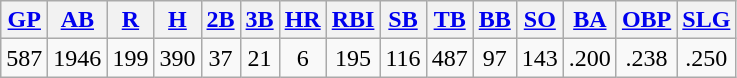<table class="wikitable">
<tr>
<th><a href='#'>GP</a></th>
<th><a href='#'>AB</a></th>
<th><a href='#'>R</a></th>
<th><a href='#'>H</a></th>
<th><a href='#'>2B</a></th>
<th><a href='#'>3B</a></th>
<th><a href='#'>HR</a></th>
<th><a href='#'>RBI</a></th>
<th><a href='#'>SB</a></th>
<th><a href='#'>TB</a></th>
<th><a href='#'>BB</a></th>
<th><a href='#'>SO</a></th>
<th><a href='#'>BA</a></th>
<th><a href='#'>OBP</a></th>
<th><a href='#'>SLG</a></th>
</tr>
<tr align=center>
<td>587</td>
<td>1946</td>
<td>199</td>
<td>390</td>
<td>37</td>
<td>21</td>
<td>6</td>
<td>195</td>
<td>116</td>
<td>487</td>
<td>97</td>
<td>143</td>
<td>.200</td>
<td>.238</td>
<td>.250</td>
</tr>
</table>
